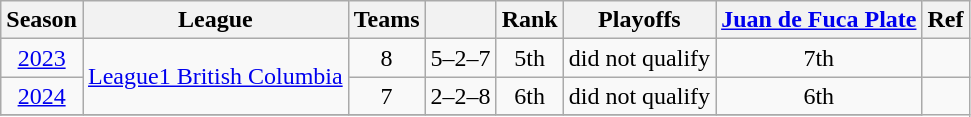<table class="wikitable" style="text-align: center;">
<tr>
<th>Season</th>
<th>League</th>
<th>Teams</th>
<th></th>
<th>Rank</th>
<th>Playoffs</th>
<th><a href='#'>Juan de Fuca Plate</a></th>
<th>Ref</th>
</tr>
<tr>
<td><a href='#'>2023</a></td>
<td rowspan="2"><a href='#'>League1 British Columbia</a></td>
<td>8</td>
<td>5–2–7</td>
<td>5th</td>
<td>did not qualify</td>
<td>7th</td>
<td></td>
</tr>
<tr>
<td><a href='#'>2024</a></td>
<td>7</td>
<td>2–2–8</td>
<td>6th</td>
<td>did not qualify</td>
<td>6th</td>
</tr>
<tr>
</tr>
</table>
